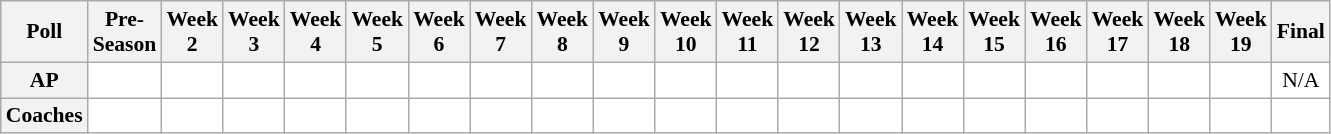<table class="wikitable" style="white-space:nowrap;font-size:90%">
<tr>
<th>Poll</th>
<th>Pre-<br>Season</th>
<th>Week<br>2</th>
<th>Week<br>3</th>
<th>Week<br>4</th>
<th>Week<br>5</th>
<th>Week<br>6</th>
<th>Week<br>7</th>
<th>Week<br>8</th>
<th>Week<br>9</th>
<th>Week<br>10</th>
<th>Week<br>11</th>
<th>Week<br>12</th>
<th>Week<br>13</th>
<th>Week<br>14</th>
<th>Week<br>15</th>
<th>Week<br>16</th>
<th>Week<br>17</th>
<th>Week<br>18</th>
<th>Week<br>19</th>
<th>Final</th>
</tr>
<tr style="text-align:center;">
<th>AP</th>
<td style="background:#FFF;"></td>
<td style="background:#FFF;"></td>
<td style="background:#FFF;"></td>
<td style="background:#FFF;"></td>
<td style="background:#FFF;"></td>
<td style="background:#FFF;"></td>
<td style="background:#FFF;"></td>
<td style="background:#FFF;"></td>
<td style="background:#FFF;"></td>
<td style="background:#FFF;"></td>
<td style="background:#FFF;"></td>
<td style="background:#FFF;"></td>
<td style="background:#FFF;"></td>
<td style="background:#FFF;"></td>
<td style="background:#FFF;"></td>
<td style="background:#FFF;"></td>
<td style="background:#FFF;"></td>
<td style="background:#FFF;"></td>
<td style="background:#FFF;"></td>
<td style="background:#FFF;">N/A</td>
</tr>
<tr style="text-align:center;">
<th>Coaches</th>
<td style="background:#FFF;"></td>
<td style="background:#FFF;"></td>
<td style="background:#FFF;"></td>
<td style="background:#FFF;"></td>
<td style="background:#FFF;"></td>
<td style="background:#FFF;"></td>
<td style="background:#FFF;"></td>
<td style="background:#FFF;"></td>
<td style="background:#FFF;"></td>
<td style="background:#FFF;"></td>
<td style="background:#FFF;"></td>
<td style="background:#FFF;"></td>
<td style="background:#FFF;"></td>
<td style="background:#FFF;"></td>
<td style="background:#FFF;"></td>
<td style="background:#FFF;"></td>
<td style="background:#FFF;"></td>
<td style="background:#FFF;"></td>
<td style="background:#FFF;"></td>
<td style="background:#FFF;"></td>
</tr>
</table>
